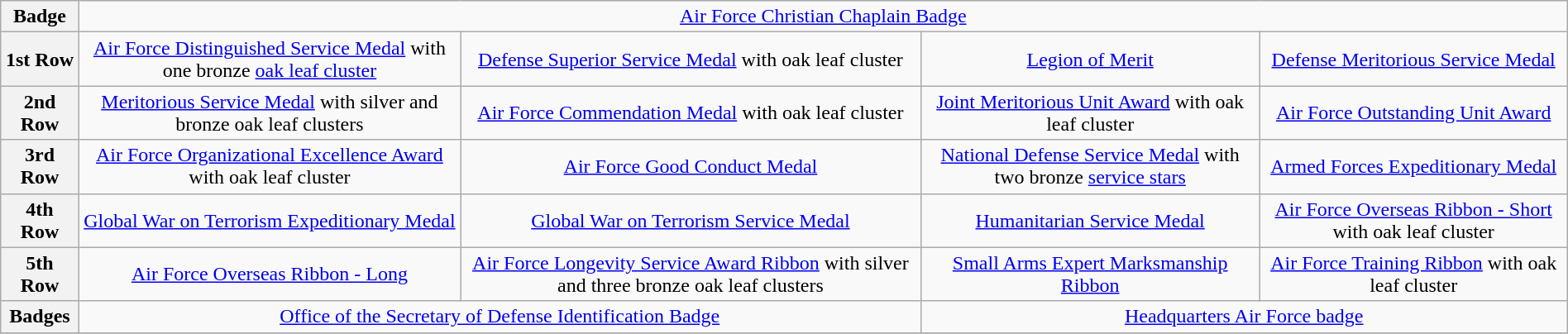<table class="wikitable" style="margin:1em auto; text-align:center;">
<tr>
<th>Badge</th>
<td colspan="4"><a href='#'>Air Force Christian Chaplain Badge</a></td>
</tr>
<tr>
<th>1st Row</th>
<td><a href='#'>Air Force Distinguished Service Medal</a> with one bronze <a href='#'>oak leaf cluster</a></td>
<td><a href='#'>Defense Superior Service Medal</a> with oak leaf cluster</td>
<td><a href='#'>Legion of Merit</a></td>
<td><a href='#'>Defense Meritorious Service Medal</a></td>
</tr>
<tr>
<th>2nd Row</th>
<td><a href='#'>Meritorious Service Medal</a> with silver and bronze oak leaf clusters</td>
<td><a href='#'>Air Force Commendation Medal</a> with oak leaf cluster</td>
<td><a href='#'>Joint Meritorious Unit Award</a> with oak leaf cluster</td>
<td><a href='#'>Air Force Outstanding Unit Award</a></td>
</tr>
<tr>
<th>3rd Row</th>
<td><a href='#'>Air Force Organizational Excellence Award</a> with oak leaf cluster</td>
<td><a href='#'>Air Force Good Conduct Medal</a></td>
<td><a href='#'>National Defense Service Medal</a> with two bronze <a href='#'>service stars</a></td>
<td><a href='#'>Armed Forces Expeditionary Medal</a></td>
</tr>
<tr>
<th>4th Row</th>
<td><a href='#'>Global War on Terrorism Expeditionary Medal</a></td>
<td><a href='#'>Global War on Terrorism Service Medal</a></td>
<td><a href='#'>Humanitarian Service Medal</a></td>
<td><a href='#'>Air Force Overseas Ribbon - Short</a> with oak leaf cluster</td>
</tr>
<tr>
<th>5th Row</th>
<td><a href='#'>Air Force Overseas Ribbon - Long</a></td>
<td><a href='#'>Air Force Longevity Service Award Ribbon</a> with silver and three bronze oak leaf clusters</td>
<td><a href='#'>Small Arms Expert Marksmanship Ribbon</a></td>
<td><a href='#'>Air Force Training Ribbon</a> with oak leaf cluster</td>
</tr>
<tr>
<th>Badges</th>
<td colspan="2"><a href='#'>Office of the Secretary of Defense Identification Badge</a></td>
<td colspan="2"><a href='#'>Headquarters Air Force badge</a></td>
</tr>
<tr>
</tr>
</table>
